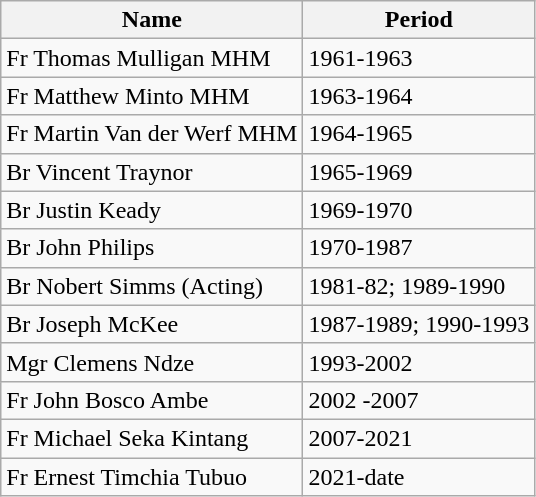<table class="wikitable">
<tr>
<th>Name</th>
<th>Period</th>
</tr>
<tr>
<td>Fr Thomas Mulligan MHM</td>
<td>1961-1963</td>
</tr>
<tr>
<td>Fr Matthew Minto MHM</td>
<td>1963-1964</td>
</tr>
<tr>
<td>Fr Martin Van der Werf MHM</td>
<td>1964-1965</td>
</tr>
<tr>
<td>Br Vincent Traynor</td>
<td>1965-1969</td>
</tr>
<tr>
<td>Br Justin Keady</td>
<td>1969-1970</td>
</tr>
<tr>
<td>Br John Philips</td>
<td>1970-1987</td>
</tr>
<tr>
<td>Br Nobert Simms (Acting)</td>
<td>1981-82; 1989-1990</td>
</tr>
<tr>
<td>Br Joseph McKee</td>
<td>1987-1989; 1990-1993</td>
</tr>
<tr>
<td>Mgr Clemens Ndze</td>
<td>1993-2002</td>
</tr>
<tr>
<td>Fr John Bosco Ambe</td>
<td>2002 -2007</td>
</tr>
<tr>
<td>Fr Michael Seka Kintang</td>
<td>2007-2021</td>
</tr>
<tr>
<td>Fr Ernest Timchia Tubuo</td>
<td>2021-date</td>
</tr>
</table>
